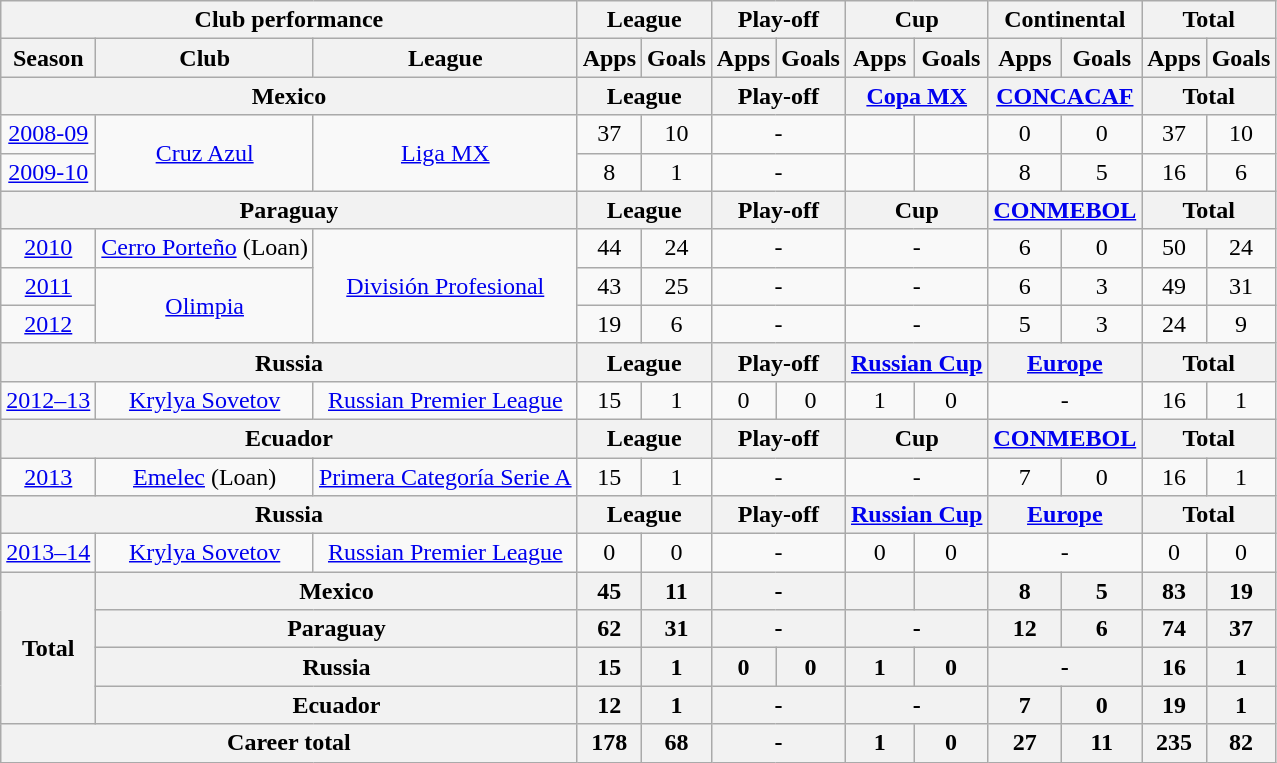<table class="wikitable" style="text-align:center;">
<tr>
<th colspan=3>Club performance</th>
<th colspan=2>League</th>
<th colspan=2>Play-off</th>
<th colspan=2>Cup</th>
<th colspan=2>Continental</th>
<th colspan=2>Total</th>
</tr>
<tr>
<th>Season</th>
<th>Club</th>
<th>League</th>
<th>Apps</th>
<th>Goals</th>
<th>Apps</th>
<th>Goals</th>
<th>Apps</th>
<th>Goals</th>
<th>Apps</th>
<th>Goals</th>
<th>Apps</th>
<th>Goals</th>
</tr>
<tr>
<th colspan=3>Mexico</th>
<th colspan=2>League</th>
<th colspan=2>Play-off</th>
<th colspan=2><a href='#'>Copa MX</a></th>
<th colspan=2><a href='#'>CONCACAF</a></th>
<th colspan=2>Total</th>
</tr>
<tr>
<td><a href='#'>2008-09</a></td>
<td rowspan="2"><a href='#'>Cruz Azul</a></td>
<td rowspan="2"><a href='#'>Liga MX</a></td>
<td>37</td>
<td>10</td>
<td colspan="2">-</td>
<td></td>
<td></td>
<td>0</td>
<td>0</td>
<td>37</td>
<td>10</td>
</tr>
<tr>
<td><a href='#'>2009-10</a></td>
<td>8</td>
<td>1</td>
<td colspan="2">-</td>
<td></td>
<td></td>
<td>8</td>
<td>5</td>
<td>16</td>
<td>6</td>
</tr>
<tr>
<th colspan=3>Paraguay</th>
<th colspan=2>League</th>
<th colspan=2>Play-off</th>
<th colspan=2>Cup</th>
<th colspan=2><a href='#'>CONMEBOL</a></th>
<th colspan=2>Total</th>
</tr>
<tr>
<td><a href='#'>2010</a></td>
<td><a href='#'>Cerro Porteño</a> (Loan)</td>
<td rowspan="3"><a href='#'>División Profesional</a></td>
<td>44</td>
<td>24</td>
<td colspan="2">-</td>
<td colspan="2">-</td>
<td>6</td>
<td>0</td>
<td>50</td>
<td>24</td>
</tr>
<tr>
<td><a href='#'>2011</a></td>
<td rowspan="2"><a href='#'>Olimpia</a></td>
<td>43</td>
<td>25</td>
<td colspan="2">-</td>
<td colspan="2">-</td>
<td>6</td>
<td>3</td>
<td>49</td>
<td>31</td>
</tr>
<tr>
<td><a href='#'>2012</a></td>
<td>19</td>
<td>6</td>
<td colspan="2">-</td>
<td colspan="2">-</td>
<td>5</td>
<td>3</td>
<td>24</td>
<td>9</td>
</tr>
<tr>
<th colspan=3>Russia</th>
<th colspan=2>League</th>
<th colspan=2>Play-off</th>
<th colspan=2><a href='#'>Russian Cup</a></th>
<th colspan=2><a href='#'>Europe</a></th>
<th colspan=2>Total</th>
</tr>
<tr>
<td><a href='#'>2012–13</a></td>
<td><a href='#'>Krylya Sovetov</a></td>
<td><a href='#'>Russian Premier League</a></td>
<td>15</td>
<td>1</td>
<td>0</td>
<td>0</td>
<td>1</td>
<td>0</td>
<td colspan="2">-</td>
<td>16</td>
<td>1</td>
</tr>
<tr>
<th colspan=3>Ecuador</th>
<th colspan=2>League</th>
<th colspan=2>Play-off</th>
<th colspan=2>Cup</th>
<th colspan=2><a href='#'>CONMEBOL</a></th>
<th colspan=2>Total</th>
</tr>
<tr>
<td><a href='#'>2013</a></td>
<td><a href='#'>Emelec</a> (Loan)</td>
<td><a href='#'>Primera Categoría Serie A</a></td>
<td>15</td>
<td>1</td>
<td colspan="2">-</td>
<td colspan="2">-</td>
<td>7</td>
<td>0</td>
<td>16</td>
<td>1</td>
</tr>
<tr>
<th colspan=3>Russia</th>
<th colspan=2>League</th>
<th colspan=2>Play-off</th>
<th colspan=2><a href='#'>Russian Cup</a></th>
<th colspan=2><a href='#'>Europe</a></th>
<th colspan=2>Total</th>
</tr>
<tr>
<td><a href='#'>2013–14</a></td>
<td><a href='#'>Krylya Sovetov</a></td>
<td><a href='#'>Russian Premier League</a></td>
<td>0</td>
<td>0</td>
<td colspan="2">-</td>
<td>0</td>
<td>0</td>
<td colspan="2">-</td>
<td>0</td>
<td>0</td>
</tr>
<tr>
<th rowspan=4>Total</th>
<th colspan=2>Mexico</th>
<th>45</th>
<th>11</th>
<th colspan="2">-</th>
<th></th>
<th></th>
<th>8</th>
<th>5</th>
<th>83</th>
<th>19</th>
</tr>
<tr>
<th colspan=2>Paraguay</th>
<th>62</th>
<th>31</th>
<th colspan="2">-</th>
<th colspan="2">-</th>
<th>12</th>
<th>6</th>
<th>74</th>
<th>37</th>
</tr>
<tr>
<th colspan=2>Russia</th>
<th>15</th>
<th>1</th>
<th>0</th>
<th>0</th>
<th>1</th>
<th>0</th>
<th colspan="2">-</th>
<th>16</th>
<th>1</th>
</tr>
<tr>
<th colspan=2>Ecuador</th>
<th>12</th>
<th>1</th>
<th colspan="2">-</th>
<th colspan="2">-</th>
<th>7</th>
<th>0</th>
<th>19</th>
<th>1</th>
</tr>
<tr>
<th colspan=3>Career total</th>
<th>178</th>
<th>68</th>
<th colspan="2">-</th>
<th>1</th>
<th>0</th>
<th>27</th>
<th>11</th>
<th>235</th>
<th>82</th>
</tr>
</table>
